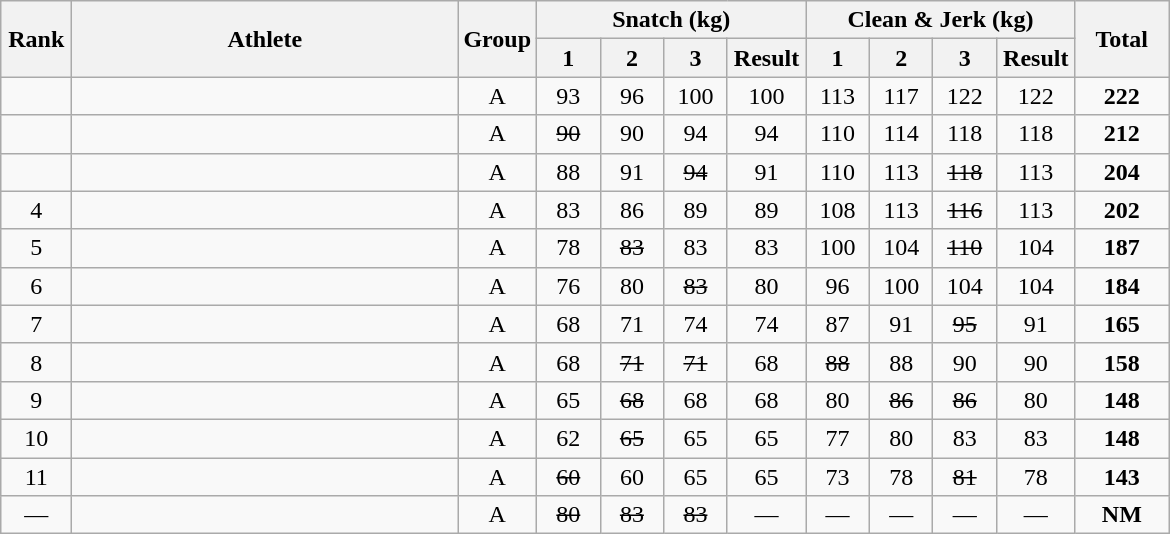<table class = "wikitable" style="text-align:center;">
<tr>
<th rowspan=2 width=40>Rank</th>
<th rowspan=2 width=250>Athlete</th>
<th rowspan=2 width=40>Group</th>
<th colspan=4>Snatch (kg)</th>
<th colspan=4>Clean & Jerk (kg)</th>
<th rowspan=2 width=55>Total</th>
</tr>
<tr>
<th width=35>1</th>
<th width=35>2</th>
<th width=35>3</th>
<th width=45>Result</th>
<th width=35>1</th>
<th width=35>2</th>
<th width=35>3</th>
<th width=45>Result</th>
</tr>
<tr>
<td></td>
<td align=left></td>
<td>A</td>
<td>93</td>
<td>96</td>
<td>100</td>
<td>100</td>
<td>113</td>
<td>117</td>
<td>122</td>
<td>122</td>
<td><strong>222</strong></td>
</tr>
<tr>
<td></td>
<td align=left></td>
<td>A</td>
<td><s>90</s></td>
<td>90</td>
<td>94</td>
<td>94</td>
<td>110</td>
<td>114</td>
<td>118</td>
<td>118</td>
<td><strong>212</strong></td>
</tr>
<tr>
<td></td>
<td align=left></td>
<td>A</td>
<td>88</td>
<td>91</td>
<td><s>94</s></td>
<td>91</td>
<td>110</td>
<td>113</td>
<td><s>118</s></td>
<td>113</td>
<td><strong>204</strong></td>
</tr>
<tr>
<td>4</td>
<td align=left></td>
<td>A</td>
<td>83</td>
<td>86</td>
<td>89</td>
<td>89</td>
<td>108</td>
<td>113</td>
<td><s>116</s></td>
<td>113</td>
<td><strong>202</strong></td>
</tr>
<tr>
<td>5</td>
<td align=left></td>
<td>A</td>
<td>78</td>
<td><s>83</s></td>
<td>83</td>
<td>83</td>
<td>100</td>
<td>104</td>
<td><s>110</s></td>
<td>104</td>
<td><strong>187</strong></td>
</tr>
<tr>
<td>6</td>
<td align=left></td>
<td>A</td>
<td>76</td>
<td>80</td>
<td><s>83</s></td>
<td>80</td>
<td>96</td>
<td>100</td>
<td>104</td>
<td>104</td>
<td><strong>184</strong></td>
</tr>
<tr>
<td>7</td>
<td align=left></td>
<td>A</td>
<td>68</td>
<td>71</td>
<td>74</td>
<td>74</td>
<td>87</td>
<td>91</td>
<td><s>95</s></td>
<td>91</td>
<td><strong>165</strong></td>
</tr>
<tr>
<td>8</td>
<td align=left></td>
<td>A</td>
<td>68</td>
<td><s>71</s></td>
<td><s>71</s></td>
<td>68</td>
<td><s>88</s></td>
<td>88</td>
<td>90</td>
<td>90</td>
<td><strong>158</strong></td>
</tr>
<tr>
<td>9</td>
<td align=left></td>
<td>A</td>
<td>65</td>
<td><s>68</s></td>
<td>68</td>
<td>68</td>
<td>80</td>
<td><s>86</s></td>
<td><s>86</s></td>
<td>80</td>
<td><strong>148</strong></td>
</tr>
<tr>
<td>10</td>
<td align=left></td>
<td>A</td>
<td>62</td>
<td><s>65</s></td>
<td>65</td>
<td>65</td>
<td>77</td>
<td>80</td>
<td>83</td>
<td>83</td>
<td><strong>148</strong></td>
</tr>
<tr>
<td>11</td>
<td align=left></td>
<td>A</td>
<td><s>60</s></td>
<td>60</td>
<td>65</td>
<td>65</td>
<td>73</td>
<td>78</td>
<td><s>81</s></td>
<td>78</td>
<td><strong>143</strong></td>
</tr>
<tr>
<td>—</td>
<td align=left></td>
<td>A</td>
<td><s>80</s></td>
<td><s>83</s></td>
<td><s>83</s></td>
<td>—</td>
<td>—</td>
<td>—</td>
<td>—</td>
<td>—</td>
<td><strong>NM</strong></td>
</tr>
</table>
